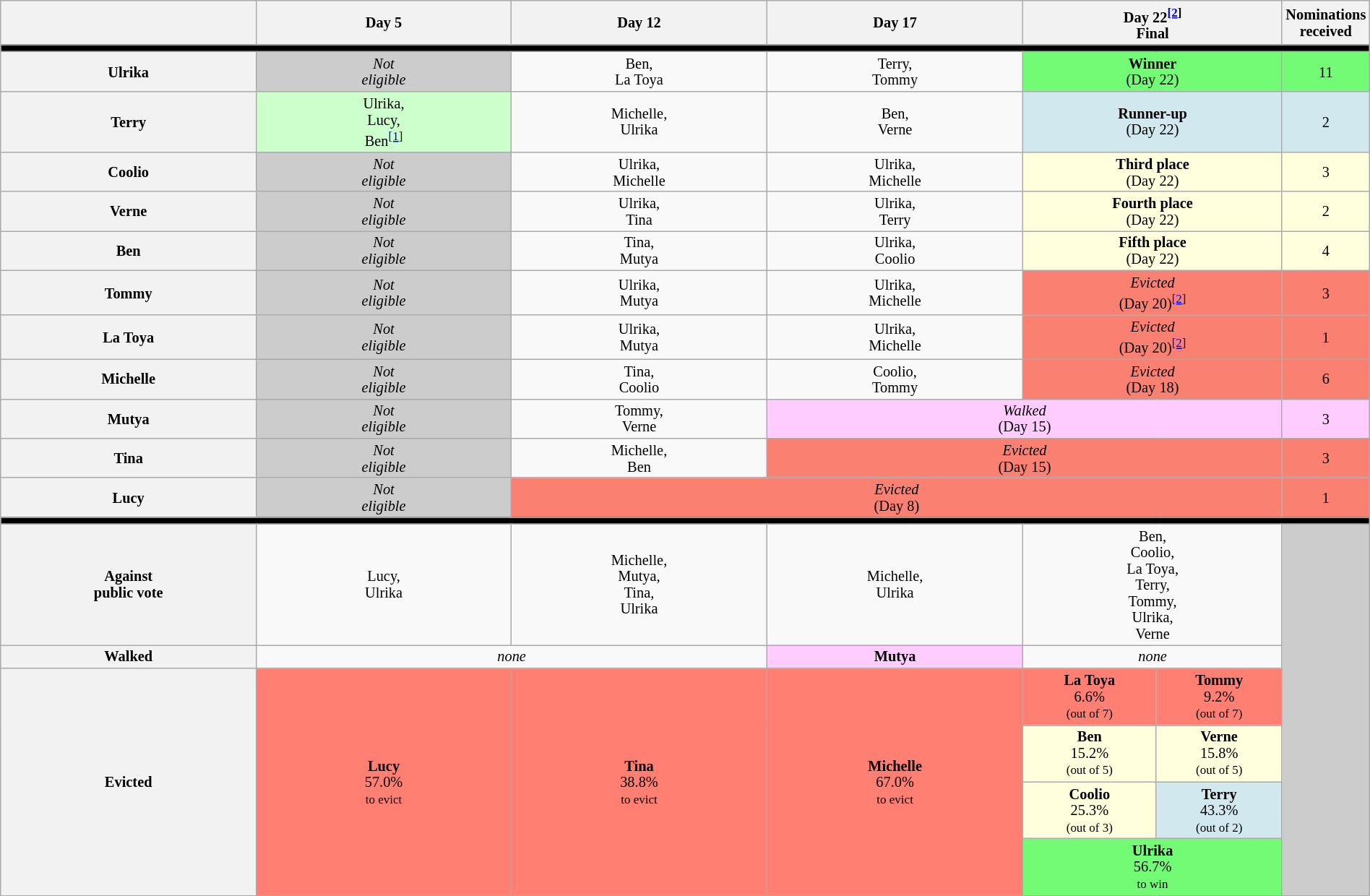<table class="wikitable nowrap" style="text-align:center; width:100%; font-size:85%; line-height:15px;">
<tr>
<th style="width:20%"></th>
<th style="width:20%">Day 5</th>
<th style="width:20%">Day 12</th>
<th style="width:20%">Day 17</th>
<th style="width:20%" colspan="2">Day 22<sup><a href='#'>[2</a>]</sup><br>Final</th>
<th style="width:1%">Nominations<br>received</th>
</tr>
<tr>
<th style="background:#000" colspan="7"></th>
</tr>
<tr>
<th>Ulrika</th>
<td style="background:#cccccc"><em>Not<br>eligible</em></td>
<td>Ben,<br>La Toya</td>
<td>Terry,<br>Tommy</td>
<td style="background:#73FB76" colspan="2"><strong>Winner</strong><br>(Day 22)</td>
<td style="background:#73FB76">11</td>
</tr>
<tr>
<th>Terry</th>
<td style="background:#cfc">Ulrika,<br>Lucy,<br>Ben<sup><a href='#'>[1</a>]</sup></td>
<td>Michelle,<br>Ulrika</td>
<td>Ben,<br>Verne</td>
<td style="background:#D1E8EF" colspan="2"><strong>Runner-up</strong><br>(Day 22)</td>
<td style="background:#D1E8EF">2</td>
</tr>
<tr>
<th>Coolio</th>
<td style="background:#cccccc"><em>Not<br>eligible</em></td>
<td>Ulrika,<br>Michelle</td>
<td>Ulrika,<br>Michelle</td>
<td style="background:#ffffdd" colspan="2"><strong>Third place</strong><br>(Day 22)</td>
<td style="background:#ffffdd">3</td>
</tr>
<tr>
<th>Verne</th>
<td style="background:#cccccc"><em>Not<br>eligible</em></td>
<td>Ulrika,<br>Tina</td>
<td>Ulrika,<br>Terry</td>
<td style="background:#ffffdd" colspan="2"><strong>Fourth place</strong><br>(Day 22)</td>
<td style="background:#ffffdd">2</td>
</tr>
<tr>
<th>Ben</th>
<td style="background:#cccccc"><em>Not<br>eligible</em></td>
<td>Tina,<br>Mutya</td>
<td>Ulrika,<br>Coolio</td>
<td style="background:#ffffdd" colspan="2"><strong>Fifth place</strong><br>(Day 22)</td>
<td style="background:#ffffdd">4</td>
</tr>
<tr>
<th>Tommy</th>
<td style="background:#cccccc"><em>Not<br>eligible</em></td>
<td>Ulrika,<br>Mutya</td>
<td>Ulrika,<br>Michelle</td>
<td style="background:salmon" colspan="2"><em>Evicted</em><br>(Day 20)<sup><a href='#'>[2</a>]</sup></td>
<td style="background:salmon">3</td>
</tr>
<tr>
<th>La Toya</th>
<td style="background:#cccccc"><em>Not<br>eligible</em></td>
<td>Ulrika,<br>Mutya</td>
<td>Ulrika,<br>Michelle</td>
<td style="background:salmon" colspan="2"><em>Evicted</em><br>(Day 20)<sup><a href='#'>[2</a>]</sup></td>
<td style="background:salmon">1</td>
</tr>
<tr>
<th>Michelle</th>
<td style="background:#cccccc"><em>Not<br>eligible</em></td>
<td>Tina,<br>Coolio</td>
<td>Coolio,<br>Tommy</td>
<td style="background:salmon" colspan="2"><em>Evicted</em><br>(Day 18)</td>
<td style="background:salmon">6</td>
</tr>
<tr>
<th>Mutya</th>
<td style="background:#cccccc"><em>Not<br>eligible</em></td>
<td>Tommy,<br>Verne</td>
<td style="background:#fcf" colspan="3"><em>Walked</em><br>(Day 15)</td>
<td style="background:#fcf">3</td>
</tr>
<tr>
<th>Tina</th>
<td style="background:#cccccc"><em>Not<br>eligible</em></td>
<td>Michelle,<br>Ben</td>
<td style="background:salmon" colspan="3"><em>Evicted</em><br>(Day 15)</td>
<td style="background:salmon">3</td>
</tr>
<tr>
<th>Lucy</th>
<td style="background:#cccccc"><em>Not<br>eligible</em></td>
<td style="background:salmon" colspan="4"><em>Evicted</em><br>(Day 8)</td>
<td style="background:salmon">1</td>
</tr>
<tr>
<th style="background:#000" colspan="7"></th>
</tr>
<tr>
</tr>
<tr>
<th>Against<br>public vote</th>
<td>Lucy,<br>Ulrika</td>
<td>Michelle,<br>Mutya,<br>Tina,<br>Ulrika</td>
<td>Michelle,<br>Ulrika</td>
<td colspan="2">Ben,<br>Coolio,<br>La Toya,<br>Terry,<br>Tommy,<br>Ulrika,<br>Verne</td>
<td style="background:#ccc" rowspan="7"></td>
</tr>
<tr>
<th>Walked</th>
<td colspan="2"><em>none</em></td>
<td style="background:#fcf"><strong>Mutya</strong></td>
<td colspan="2"><em>none</em></td>
</tr>
<tr>
<th rowspan="4">Evicted</th>
<td style="background:#FF8072" rowspan="4"><strong>Lucy</strong><br>57.0%<br><small>to evict</small></td>
<td style="background:#FF8072" rowspan="4"><strong>Tina</strong><br>38.8%<br><small>to evict</small></td>
<td style="background:#FF8072" rowspan="4"><strong>Michelle</strong><br>67.0%<br><small>to evict</small></td>
<td style="background:#FF8072"><strong>La Toya</strong><br>6.6%<br><small>(out of 7)</small></td>
<td style="background:#FF8072"><strong>Tommy</strong><br>9.2%<br><small>(out of 7)</small></td>
</tr>
<tr>
<td style="background:#ffffdd"><strong>Ben</strong><br>15.2%<br><small>(out of 5)</small></td>
<td style="background:#ffffdd"><strong>Verne</strong><br>15.8%<br><small>(out of 5)</small></td>
</tr>
<tr>
<td style="background:#ffffdd"><strong>Coolio</strong><br>25.3%<br><small>(out of 3)</small></td>
<td style="background:#D1E8EF"><strong>Terry</strong><br>43.3%<br><small>(out of 2)</small></td>
</tr>
<tr>
<td style="background:#73FB76" colspan="2"><strong>Ulrika</strong><br>56.7%<br><small>to win</small></td>
</tr>
</table>
